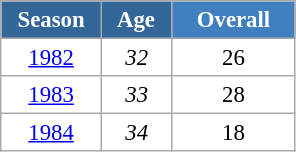<table class="wikitable" style="font-size:95%; text-align:center; border:grey solid 1px; border-collapse:collapse; background:#ffffff;">
<tr>
<th style="background-color:#369; color:white; width:60px;"> Season </th>
<th style="background-color:#369; color:white; width:40px;"> Age </th>
<th style="background-color:#4180be; color:white; width:75px;">Overall</th>
</tr>
<tr>
<td><a href='#'>1982</a></td>
<td><em>32</em></td>
<td>26</td>
</tr>
<tr>
<td><a href='#'>1983</a></td>
<td><em>33</em></td>
<td>28</td>
</tr>
<tr>
<td><a href='#'>1984</a></td>
<td><em>34</em></td>
<td>18</td>
</tr>
</table>
